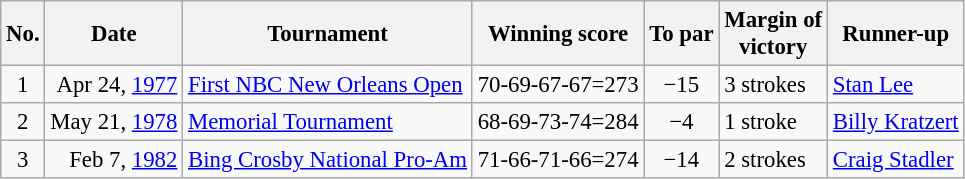<table class="wikitable" style="font-size:95%;">
<tr>
<th>No.</th>
<th>Date</th>
<th>Tournament</th>
<th>Winning score</th>
<th>To par</th>
<th>Margin of<br>victory</th>
<th>Runner-up</th>
</tr>
<tr>
<td align=center>1</td>
<td align=right>Apr 24, <a href='#'>1977</a></td>
<td><a href='#'>First NBC New Orleans Open</a></td>
<td align=left>70-69-67-67=273</td>
<td align=center>−15</td>
<td>3 strokes</td>
<td> <a href='#'>Stan Lee</a></td>
</tr>
<tr>
<td align=center>2</td>
<td align=right>May 21, <a href='#'>1978</a></td>
<td><a href='#'>Memorial Tournament</a></td>
<td align=right>68-69-73-74=284</td>
<td align=center>−4</td>
<td>1 stroke</td>
<td> <a href='#'>Billy Kratzert</a></td>
</tr>
<tr>
<td align=center>3</td>
<td align=right>Feb 7, <a href='#'>1982</a></td>
<td><a href='#'>Bing Crosby National Pro-Am</a></td>
<td align=left>71-66-71-66=274</td>
<td align=center>−14</td>
<td>2 strokes</td>
<td> <a href='#'>Craig Stadler</a></td>
</tr>
</table>
